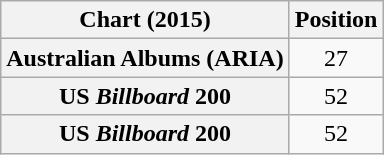<table class="wikitable sortable plainrowheaders" style="text-align:center">
<tr>
<th scope="col">Chart (2015)</th>
<th scope="col">Position</th>
</tr>
<tr>
<th scope="row">Australian Albums (ARIA)</th>
<td>27</td>
</tr>
<tr>
<th scope="row">US <em>Billboard</em> 200</th>
<td>52</td>
</tr>
<tr>
<th scope="row">US <em>Billboard</em> 200</th>
<td>52</td>
</tr>
</table>
